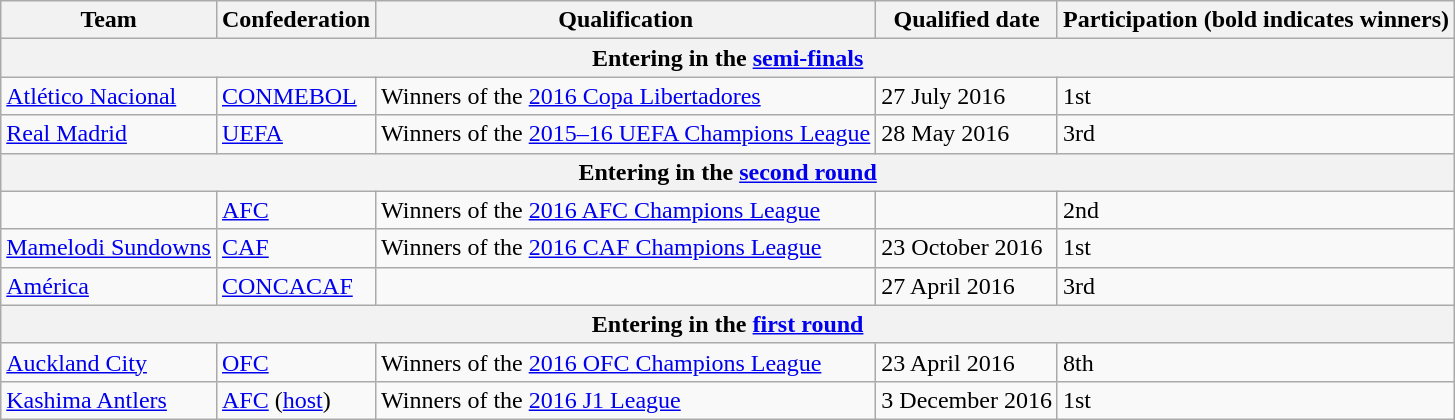<table class="wikitable">
<tr>
<th>Team</th>
<th>Confederation</th>
<th>Qualification</th>
<th>Qualified date</th>
<th>Participation (bold indicates winners)</th>
</tr>
<tr>
<th colspan=5>Entering in the <a href='#'>semi-finals</a></th>
</tr>
<tr>
<td> <a href='#'>Atlético Nacional</a></td>
<td><a href='#'>CONMEBOL</a></td>
<td>Winners of the <a href='#'>2016 Copa Libertadores</a></td>
<td>27 July 2016</td>
<td>1st</td>
</tr>
<tr>
<td> <a href='#'>Real Madrid</a></td>
<td><a href='#'>UEFA</a></td>
<td>Winners of the <a href='#'>2015–16 UEFA Champions League</a></td>
<td>28 May 2016</td>
<td>3rd </td>
</tr>
<tr>
<th colspan=5>Entering in the <a href='#'>second round</a></th>
</tr>
<tr>
<td></td>
<td><a href='#'>AFC</a></td>
<td>Winners of the <a href='#'>2016 AFC Champions League</a></td>
<td></td>
<td>2nd </td>
</tr>
<tr>
<td> <a href='#'>Mamelodi Sundowns</a></td>
<td><a href='#'>CAF</a></td>
<td>Winners of the <a href='#'>2016 CAF Champions League</a></td>
<td>23 October 2016</td>
<td>1st</td>
</tr>
<tr>
<td> <a href='#'>América</a></td>
<td><a href='#'>CONCACAF</a></td>
<td></td>
<td>27 April 2016</td>
<td>3rd </td>
</tr>
<tr>
<th colspan=5>Entering in the <a href='#'>first round</a></th>
</tr>
<tr>
<td> <a href='#'>Auckland City</a></td>
<td><a href='#'>OFC</a></td>
<td>Winners of the <a href='#'>2016 OFC Champions League</a></td>
<td>23 April 2016</td>
<td>8th </td>
</tr>
<tr>
<td> <a href='#'>Kashima Antlers</a></td>
<td><a href='#'>AFC</a> (<a href='#'>host</a>)</td>
<td>Winners of the <a href='#'>2016 J1 League</a></td>
<td>3 December 2016</td>
<td>1st</td>
</tr>
</table>
